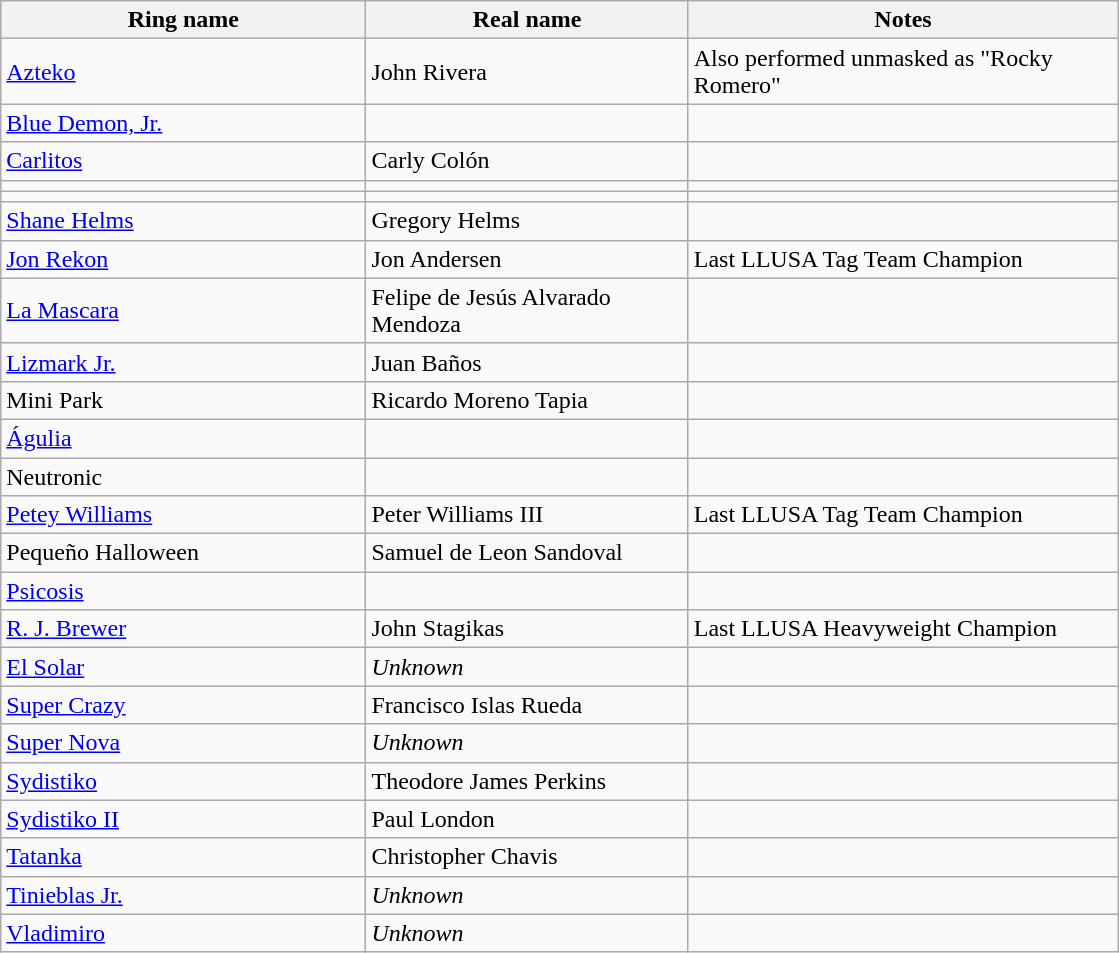<table class="wikitable sortable" align="left center" width="59%">
<tr>
<th width="17%">Ring name</th>
<th width="15%">Real name</th>
<th width="20%">Notes</th>
</tr>
<tr>
<td><a href='#'>Azteko</a></td>
<td>John Rivera</td>
<td>Also performed unmasked as "Rocky Romero"</td>
</tr>
<tr>
<td><a href='#'>Blue Demon, Jr.</a></td>
<td><em></em></td>
<td></td>
</tr>
<tr>
<td><a href='#'>Carlitos</a></td>
<td>Carly Colón</td>
<td></td>
</tr>
<tr>
<td></td>
<td><em></em></td>
<td></td>
</tr>
<tr>
<td></td>
<td><em></em></td>
<td></td>
</tr>
<tr>
<td><a href='#'>Shane Helms</a></td>
<td>Gregory Helms</td>
<td></td>
</tr>
<tr>
<td><a href='#'>Jon Rekon</a></td>
<td>Jon Andersen</td>
<td>Last LLUSA Tag Team Champion</td>
</tr>
<tr>
<td><a href='#'>La Mascara</a></td>
<td>Felipe de Jesús Alvarado Mendoza</td>
<td></td>
</tr>
<tr>
<td><a href='#'>Lizmark Jr.</a></td>
<td>Juan Baños</td>
<td></td>
</tr>
<tr>
<td>Mini Park</td>
<td>Ricardo Moreno Tapia</td>
<td></td>
</tr>
<tr>
<td><a href='#'>Águlia</a></td>
<td></td>
<td></td>
</tr>
<tr>
<td>Neutronic</td>
<td><em></em></td>
<td></td>
</tr>
<tr>
<td><a href='#'>Petey Williams</a></td>
<td>Peter Williams III</td>
<td>Last LLUSA Tag Team Champion</td>
</tr>
<tr>
<td>Pequeño Halloween</td>
<td>Samuel de Leon Sandoval</td>
<td></td>
</tr>
<tr>
<td><a href='#'>Psicosis</a></td>
<td></td>
<td></td>
</tr>
<tr>
<td><a href='#'>R. J. Brewer</a></td>
<td>John Stagikas</td>
<td>Last LLUSA Heavyweight Champion</td>
</tr>
<tr>
<td><a href='#'>El Solar</a></td>
<td><em>Unknown</em></td>
<td></td>
</tr>
<tr>
<td><a href='#'>Super Crazy</a></td>
<td>Francisco Islas Rueda</td>
<td></td>
</tr>
<tr>
<td><a href='#'>Super Nova</a></td>
<td><em>Unknown</em></td>
<td></td>
</tr>
<tr>
<td><a href='#'>Sydistiko</a></td>
<td>Theodore James Perkins</td>
<td></td>
</tr>
<tr>
<td><a href='#'>Sydistiko II</a></td>
<td>Paul London</td>
<td></td>
</tr>
<tr>
<td><a href='#'>Tatanka</a></td>
<td>Christopher Chavis</td>
<td></td>
</tr>
<tr>
<td><a href='#'>Tinieblas Jr.</a></td>
<td><em>Unknown</em></td>
<td></td>
</tr>
<tr>
<td><a href='#'>Vladimiro</a></td>
<td><em>Unknown</em></td>
<td></td>
</tr>
</table>
